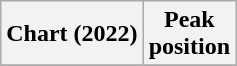<table class="wikitable plainrowheaders" style="text-align:center">
<tr>
<th>Chart (2022)</th>
<th>Peak<br>position</th>
</tr>
<tr>
</tr>
</table>
